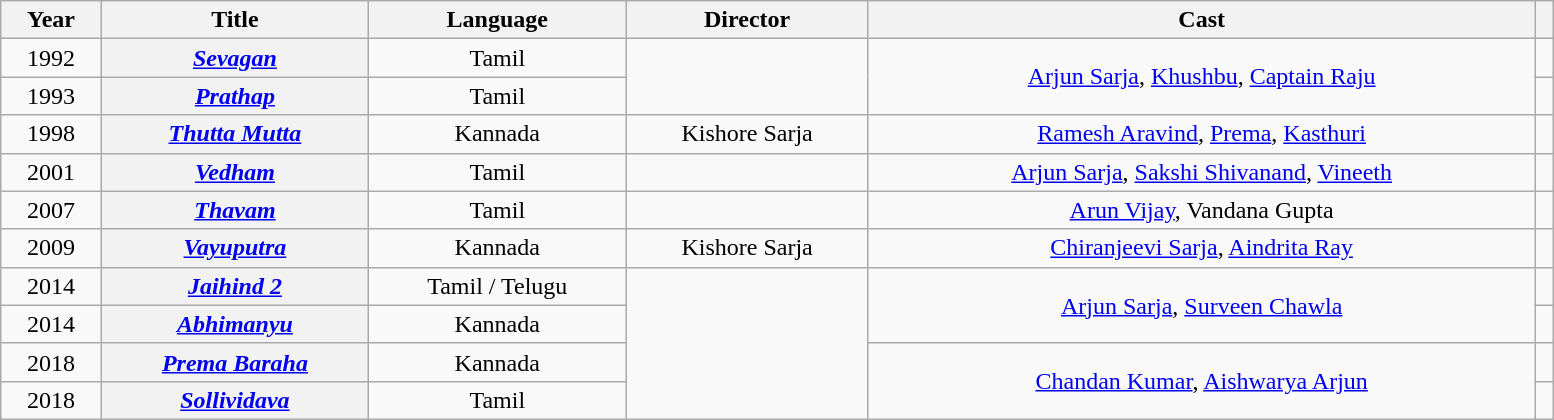<table class="wikitable plainrowheaders sortable" style="width: 82%; text-align: center;">
<tr>
<th scope="col">Year</th>
<th scope="col">Title</th>
<th scope="col">Language</th>
<th scope="col">Director</th>
<th scope="col">Cast</th>
<th scope="col" class="unsortable"></th>
</tr>
<tr>
<td>1992</td>
<th scope="row"><em><a href='#'>Sevagan</a></em></th>
<td>Tamil</td>
<td rowspan="2"></td>
<td rowspan="2"><a href='#'>Arjun Sarja</a>, <a href='#'>Khushbu</a>, <a href='#'>Captain Raju</a></td>
<td></td>
</tr>
<tr>
<td>1993</td>
<th scope="row"><em><a href='#'>Prathap</a></em></th>
<td>Tamil</td>
<td></td>
</tr>
<tr>
<td>1998</td>
<th scope="row"><em><a href='#'>Thutta Mutta</a></em></th>
<td>Kannada</td>
<td>Kishore Sarja</td>
<td><a href='#'>Ramesh Aravind</a>, <a href='#'>Prema</a>, <a href='#'>Kasthuri</a></td>
<td></td>
</tr>
<tr>
<td>2001</td>
<th scope="row"><em><a href='#'>Vedham</a></em></th>
<td>Tamil</td>
<td></td>
<td><a href='#'>Arjun Sarja</a>, <a href='#'>Sakshi Shivanand</a>, <a href='#'>Vineeth</a></td>
<td></td>
</tr>
<tr>
<td>2007</td>
<th scope="row"><em><a href='#'>Thavam</a></em></th>
<td>Tamil</td>
<td></td>
<td><a href='#'>Arun Vijay</a>, Vandana Gupta</td>
<td></td>
</tr>
<tr>
<td>2009</td>
<th scope="row"><em><a href='#'>Vayuputra</a></em></th>
<td>Kannada</td>
<td>Kishore Sarja</td>
<td><a href='#'>Chiranjeevi Sarja</a>, <a href='#'>Aindrita Ray</a></td>
<td></td>
</tr>
<tr>
<td>2014</td>
<th scope="row"><em><a href='#'>Jaihind 2</a></em></th>
<td>Tamil / Telugu</td>
<td rowspan="4"></td>
<td rowspan="2"><a href='#'>Arjun Sarja</a>, <a href='#'>Surveen Chawla</a></td>
<td></td>
</tr>
<tr>
<td>2014</td>
<th scope="row"><em><a href='#'>Abhimanyu</a></em></th>
<td>Kannada</td>
<td></td>
</tr>
<tr>
<td>2018</td>
<th scope="row"><em><a href='#'>Prema Baraha</a></em></th>
<td>Kannada</td>
<td rowspan="2"><a href='#'>Chandan Kumar</a>, <a href='#'>Aishwarya Arjun</a></td>
<td></td>
</tr>
<tr>
<td>2018</td>
<th scope="row"><em><a href='#'>Sollividava</a></em></th>
<td>Tamil</td>
<td></td>
</tr>
</table>
